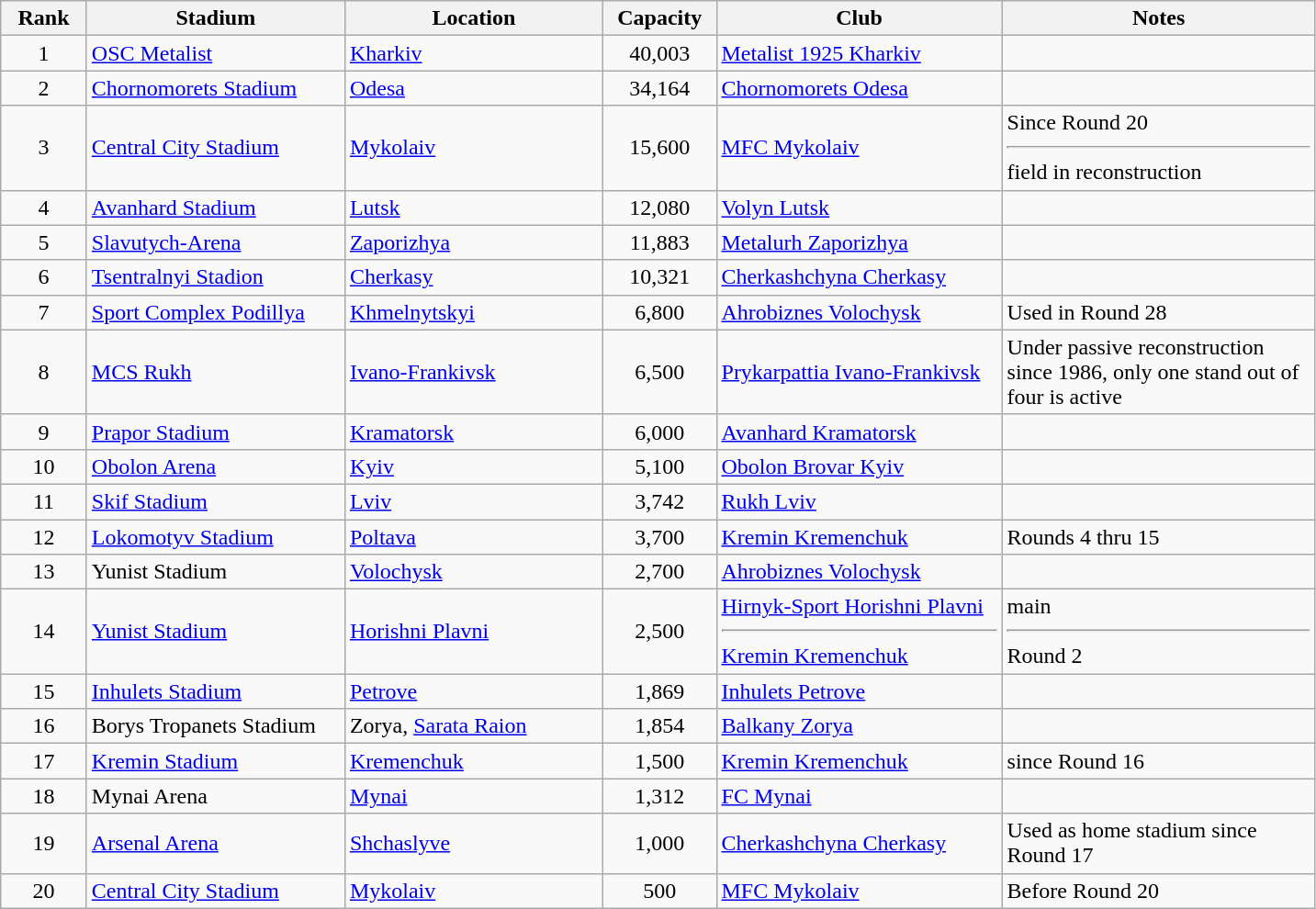<table class="wikitable sortable">
<tr>
<th width=55>Rank</th>
<th width=180>Stadium</th>
<th width=180>Location</th>
<th width=75>Capacity</th>
<th width=200>Club</th>
<th width=220>Notes</th>
</tr>
<tr>
<td align=center>1</td>
<td align=left><a href='#'>OSC Metalist</a></td>
<td><a href='#'>Kharkiv</a></td>
<td align=center>40,003</td>
<td><a href='#'>Metalist 1925 Kharkiv</a></td>
<td></td>
</tr>
<tr>
<td align=center>2</td>
<td><a href='#'>Chornomorets Stadium</a></td>
<td><a href='#'>Odesa</a></td>
<td align=center>34,164</td>
<td><a href='#'>Chornomorets Odesa</a></td>
<td></td>
</tr>
<tr>
<td align=center>3</td>
<td><a href='#'>Central City Stadium</a></td>
<td><a href='#'>Mykolaiv</a></td>
<td align=center>15,600</td>
<td><a href='#'>MFC Mykolaiv</a></td>
<td>Since Round 20<hr>field in reconstruction</td>
</tr>
<tr>
<td align=center>4</td>
<td><a href='#'>Avanhard Stadium</a></td>
<td><a href='#'>Lutsk</a></td>
<td align=center>12,080</td>
<td><a href='#'>Volyn Lutsk</a></td>
<td></td>
</tr>
<tr>
<td align=center>5</td>
<td><a href='#'>Slavutych-Arena</a></td>
<td><a href='#'>Zaporizhya</a></td>
<td align=center>11,883</td>
<td><a href='#'>Metalurh Zaporizhya</a></td>
<td></td>
</tr>
<tr>
<td align=center>6</td>
<td><a href='#'>Tsentralnyi Stadion</a></td>
<td><a href='#'>Cherkasy</a></td>
<td align=center>10,321</td>
<td><a href='#'>Cherkashchyna Cherkasy</a></td>
<td></td>
</tr>
<tr>
<td align=center>7</td>
<td><a href='#'>Sport Complex Podillya</a></td>
<td><a href='#'>Khmelnytskyi</a></td>
<td align=center>6,800</td>
<td><a href='#'>Ahrobiznes Volochysk</a></td>
<td>Used in Round 28</td>
</tr>
<tr>
<td align=center>8</td>
<td><a href='#'>MCS Rukh</a></td>
<td><a href='#'>Ivano-Frankivsk</a></td>
<td align=center>6,500</td>
<td><a href='#'>Prykarpattia Ivano-Frankivsk</a></td>
<td>Under passive reconstruction since 1986, only one stand out of four is active</td>
</tr>
<tr>
<td align=center>9</td>
<td><a href='#'>Prapor Stadium</a></td>
<td><a href='#'>Kramatorsk</a></td>
<td align=center>6,000</td>
<td><a href='#'>Avanhard Kramatorsk</a></td>
<td></td>
</tr>
<tr>
<td align=center>10</td>
<td><a href='#'>Obolon Arena</a></td>
<td><a href='#'>Kyiv</a></td>
<td align=center>5,100</td>
<td><a href='#'>Obolon Brovar Kyiv</a></td>
<td></td>
</tr>
<tr>
<td align=center>11</td>
<td><a href='#'>Skif Stadium</a></td>
<td><a href='#'>Lviv</a></td>
<td align=center>3,742</td>
<td><a href='#'>Rukh Lviv</a></td>
<td></td>
</tr>
<tr>
<td align=center>12</td>
<td><a href='#'>Lokomotyv Stadium</a></td>
<td><a href='#'>Poltava</a></td>
<td align=center>3,700</td>
<td><a href='#'>Kremin Kremenchuk</a></td>
<td>Rounds 4 thru 15</td>
</tr>
<tr>
<td align=center>13</td>
<td>Yunist Stadium</td>
<td><a href='#'>Volochysk</a></td>
<td align=center>2,700</td>
<td><a href='#'>Ahrobiznes Volochysk</a></td>
<td></td>
</tr>
<tr>
<td align=center>14</td>
<td><a href='#'>Yunist Stadium</a></td>
<td><a href='#'>Horishni Plavni</a></td>
<td align=center>2,500</td>
<td><a href='#'>Hirnyk-Sport Horishni Plavni</a><hr><a href='#'>Kremin Kremenchuk</a></td>
<td>main<hr>Round 2</td>
</tr>
<tr>
<td align=center>15</td>
<td><a href='#'>Inhulets Stadium</a></td>
<td><a href='#'>Petrove</a></td>
<td align=center>1,869</td>
<td><a href='#'>Inhulets Petrove</a></td>
<td></td>
</tr>
<tr>
<td align=center>16</td>
<td>Borys Tropanets Stadium</td>
<td>Zorya, <a href='#'>Sarata Raion</a></td>
<td align=center>1,854</td>
<td><a href='#'>Balkany Zorya</a></td>
<td></td>
</tr>
<tr>
<td align=center>17</td>
<td><a href='#'>Kremin Stadium</a></td>
<td><a href='#'>Kremenchuk</a></td>
<td align=center>1,500</td>
<td><a href='#'>Kremin Kremenchuk</a></td>
<td>since Round 16</td>
</tr>
<tr>
<td align=center>18</td>
<td>Mynai Arena</td>
<td><a href='#'>Mynai</a></td>
<td align=center>1,312</td>
<td><a href='#'>FC Mynai</a></td>
<td></td>
</tr>
<tr>
<td align=center>19</td>
<td><a href='#'>Arsenal Arena</a></td>
<td><a href='#'>Shchaslyve</a></td>
<td align=center>1,000</td>
<td><a href='#'>Cherkashchyna Cherkasy</a></td>
<td>Used as home stadium since Round 17</td>
</tr>
<tr>
<td align=center>20</td>
<td><a href='#'>Central City Stadium</a> </td>
<td><a href='#'>Mykolaiv</a></td>
<td align=center>500</td>
<td><a href='#'>MFC Mykolaiv</a></td>
<td>Before Round 20</td>
</tr>
</table>
